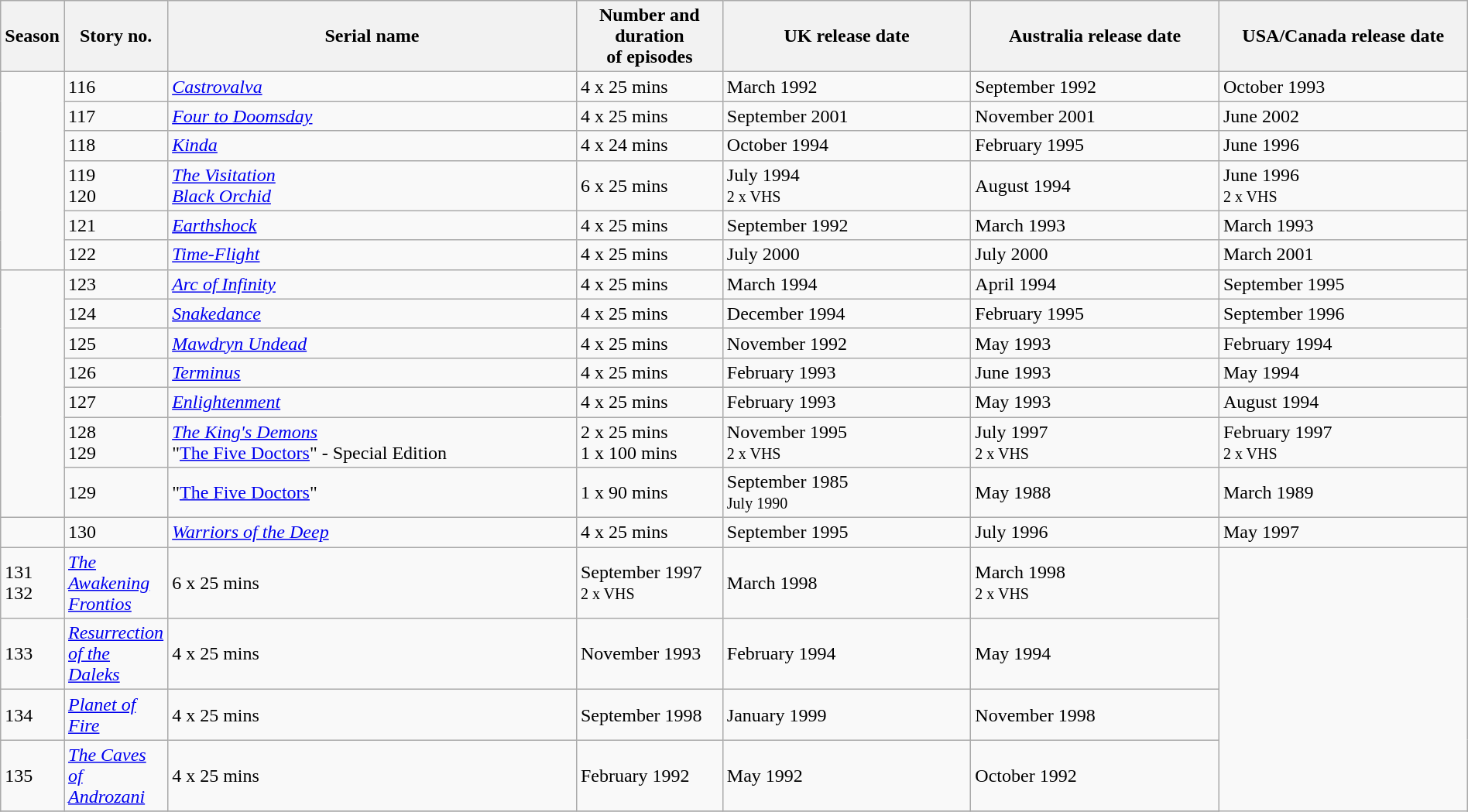<table class="wikitable sortable" style="width:100%;">
<tr>
<th style="width:4%;">Season</th>
<th style="width:7%;">Story no.</th>
<th style="width:28%;">Serial name</th>
<th style="width:10%;">Number and duration<br>of episodes</th>
<th style="width:17%;">UK release date</th>
<th style="width:17%;">Australia  release date</th>
<th style="width:17%;">USA/Canada release date</th>
</tr>
<tr>
<td rowspan="6"></td>
<td>116</td>
<td><em><a href='#'>Castrovalva</a></em></td>
<td>4 x 25 mins</td>
<td data-sort-value="1992-03">March 1992</td>
<td data-sort-value="1992-09">September 1992</td>
<td data-sort-value="1993-10">October 1993</td>
</tr>
<tr>
<td>117</td>
<td><em><a href='#'>Four to Doomsday</a></em></td>
<td>4 x 25 mins</td>
<td data-sort-value="2001-09">September 2001</td>
<td data-sort-value="2001-11">November 2001</td>
<td data-sort-value="2002-06">June 2002</td>
</tr>
<tr>
<td>118</td>
<td><em><a href='#'>Kinda</a></em></td>
<td>4 x 24 mins</td>
<td data-sort-value="1994-10">October 1994</td>
<td data-sort-value="1995-02">February 1995</td>
<td data-sort-value="1996-06">June 1996</td>
</tr>
<tr>
<td>119<br>120</td>
<td><em><a href='#'>The Visitation</a></em><br><em><a href='#'>Black Orchid</a></em></td>
<td>6 x 25 mins</td>
<td data-sort-value="1994-07">July 1994<br><small>2 x VHS</small></td>
<td data-sort-value="1994-08">August 1994</td>
<td data-sort-value="1996-06">June 1996<br><small>2 x VHS</small></td>
</tr>
<tr>
<td>121</td>
<td><em><a href='#'>Earthshock</a></em></td>
<td>4 x 25 mins</td>
<td data-sort-value="1992-09">September 1992</td>
<td data-sort-value="1993-03">March 1993</td>
<td data-sort-value="1993-03">March 1993</td>
</tr>
<tr>
<td>122</td>
<td><em><a href='#'>Time-Flight</a></em></td>
<td>4 x 25 mins</td>
<td data-sort-value="2000-07">July 2000</td>
<td data-sort-value="2000-07">July 2000</td>
<td data-sort-value="2001-03">March 2001</td>
</tr>
<tr>
<td rowspan="7"></td>
<td>123</td>
<td><em><a href='#'>Arc of Infinity</a></em></td>
<td>4 x 25 mins</td>
<td data-sort-value="1994-03">March 1994</td>
<td data-sort-value="1994-04">April 1994</td>
<td data-sort-value="1995-09">September 1995</td>
</tr>
<tr>
<td>124</td>
<td><em><a href='#'>Snakedance</a></em></td>
<td>4 x 25 mins</td>
<td data-sort-value="1994-12">December 1994</td>
<td data-sort-value="1995-02">February 1995</td>
<td data-sort-value="1996-09">September 1996</td>
</tr>
<tr>
<td>125</td>
<td><em><a href='#'>Mawdryn Undead</a></em></td>
<td>4 x 25 mins</td>
<td data-sort-value="1992-11">November 1992</td>
<td data-sort-value="1993-05">May 1993</td>
<td data-sort-value="1994-02">February 1994</td>
</tr>
<tr>
<td>126</td>
<td><em><a href='#'>Terminus</a></em></td>
<td>4 x 25 mins</td>
<td data-sort-value="1993-02">February 1993</td>
<td data-sort-value="1993-06">June 1993</td>
<td data-sort-value="1994-05">May 1994</td>
</tr>
<tr>
<td>127</td>
<td><em><a href='#'>Enlightenment</a></em></td>
<td>4 x 25 mins</td>
<td data-sort-value="1993-02">February 1993</td>
<td data-sort-value="1993-05">May 1993</td>
<td data-sort-value="1994-08">August 1994</td>
</tr>
<tr>
<td>128<br>129</td>
<td><em><a href='#'>The King's Demons</a></em><br>"<a href='#'>The Five Doctors</a>" - Special Edition</td>
<td>2 x 25 mins<br>1 x 100 mins</td>
<td data-sort-value="1995-11">November 1995<br><small>2 x VHS</small></td>
<td data-sort-value="1997-07">July 1997<br><small>2 x VHS</small></td>
<td data-sort-value="1997-02">February 1997<br><small>2 x VHS</small></td>
</tr>
<tr>
<td>129</td>
<td>"<a href='#'>The Five Doctors</a>"</td>
<td>1 x 90 mins</td>
<td data-sort-value="1985-09">September 1985<br><small>July 1990</small></td>
<td data-sort-value="1988-05">May 1988</td>
<td data-sort-value="1989-03">March 1989</td>
</tr>
<tr>
<td rowspan="<noinclude>5</noinclude><includeonly>6</includeonly>"></td>
<td>130</td>
<td><em><a href='#'>Warriors of the Deep</a></em></td>
<td>4 x 25 mins</td>
<td data-sort-value="1995-09">September 1995</td>
<td data-sort-value="1996-07">July 1996</td>
<td data-sort-value="1997-05">May 1997</td>
</tr>
<tr>
<td>131<br>132</td>
<td><em><a href='#'>The Awakening</a></em><br><em><a href='#'>Frontios</a></em></td>
<td>6 x 25 mins</td>
<td data-sort-value="1997-09">September 1997<br><small>2 x VHS</small></td>
<td data-sort-value="1998-03">March 1998</td>
<td data-sort-value="1998-03">March 1998<br><small>2 x VHS</small></td>
</tr>
<tr>
<td>133</td>
<td><em><a href='#'>Resurrection of the Daleks</a></em></td>
<td>4 x 25 mins</td>
<td data-sort-value="1993-11">November 1993</td>
<td data-sort-value="1994-02">February 1994</td>
<td data-sort-value="1994-05">May 1994</td>
</tr>
<tr>
<td>134</td>
<td><em><a href='#'>Planet of Fire</a></em></td>
<td>4 x 25 mins</td>
<td data-sort-value="1998-09">September 1998</td>
<td data-sort-value="1999-01">January 1999</td>
<td data-sort-value="1998-11">November 1998</td>
</tr>
<tr>
<td>135</td>
<td><em><a href='#'>The Caves of Androzani</a></em></td>
<td>4 x 25 mins</td>
<td data-sort-value="1992-02">February 1992</td>
<td data-sort-value="1992-05">May 1992</td>
<td data-sort-value="1992-10">October 1992</td>
</tr>
<tr>
</tr>
</table>
